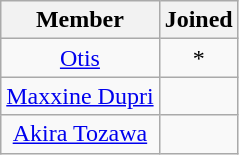<table class="wikitable sortable" style="text-align:center;">
<tr>
<th>Member</th>
<th>Joined</th>
</tr>
<tr>
<td {{sortname><a href='#'>Otis</a></td>
<td> *</td>
</tr>
<tr>
<td><a href='#'>Maxxine Dupri</a></td>
<td></td>
</tr>
<tr>
<td><a href='#'>Akira Tozawa</a></td>
<td></td>
</tr>
</table>
